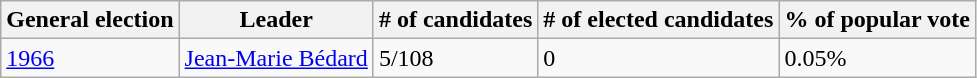<table class=wikitable>
<tr>
<th>General election</th>
<th>Leader</th>
<th># of candidates</th>
<th># of elected candidates</th>
<th>% of popular vote</th>
</tr>
<tr>
<td><a href='#'>1966</a></td>
<td><a href='#'>Jean-Marie Bédard</a></td>
<td>5/108</td>
<td>0</td>
<td>0.05%</td>
</tr>
</table>
